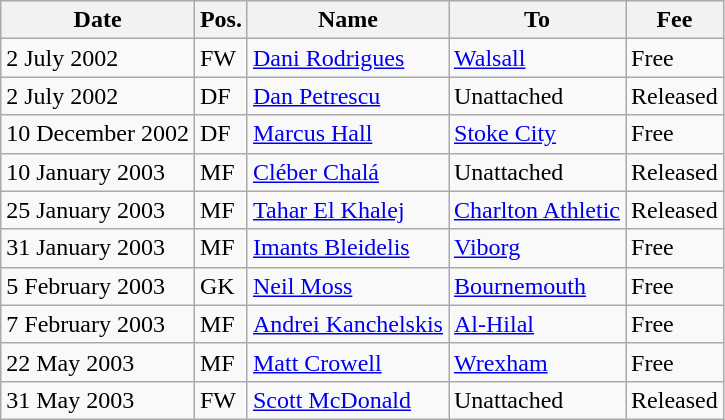<table class="wikitable">
<tr>
<th>Date</th>
<th>Pos.</th>
<th>Name</th>
<th>To</th>
<th>Fee</th>
</tr>
<tr>
<td>2 July 2002</td>
<td>FW</td>
<td> <a href='#'>Dani Rodrigues</a></td>
<td> <a href='#'>Walsall</a></td>
<td>Free</td>
</tr>
<tr>
<td>2 July 2002</td>
<td>DF</td>
<td> <a href='#'>Dan Petrescu</a></td>
<td>Unattached</td>
<td>Released</td>
</tr>
<tr>
<td>10 December 2002</td>
<td>DF</td>
<td> <a href='#'>Marcus Hall</a></td>
<td> <a href='#'>Stoke City</a></td>
<td>Free</td>
</tr>
<tr>
<td>10 January 2003</td>
<td>MF</td>
<td> <a href='#'>Cléber Chalá</a></td>
<td>Unattached</td>
<td>Released</td>
</tr>
<tr>
<td>25 January 2003</td>
<td>MF</td>
<td> <a href='#'>Tahar El Khalej</a></td>
<td> <a href='#'>Charlton Athletic</a></td>
<td>Released</td>
</tr>
<tr>
<td>31 January 2003</td>
<td>MF</td>
<td> <a href='#'>Imants Bleidelis</a></td>
<td> <a href='#'>Viborg</a></td>
<td>Free</td>
</tr>
<tr>
<td>5 February 2003</td>
<td>GK</td>
<td> <a href='#'>Neil Moss</a></td>
<td> <a href='#'>Bournemouth</a></td>
<td>Free</td>
</tr>
<tr>
<td>7 February 2003</td>
<td>MF</td>
<td> <a href='#'>Andrei Kanchelskis</a></td>
<td> <a href='#'>Al-Hilal</a></td>
<td>Free</td>
</tr>
<tr>
<td>22 May 2003</td>
<td>MF</td>
<td> <a href='#'>Matt Crowell</a></td>
<td> <a href='#'>Wrexham</a></td>
<td>Free</td>
</tr>
<tr>
<td>31 May 2003</td>
<td>FW</td>
<td> <a href='#'>Scott McDonald</a></td>
<td>Unattached</td>
<td>Released</td>
</tr>
</table>
